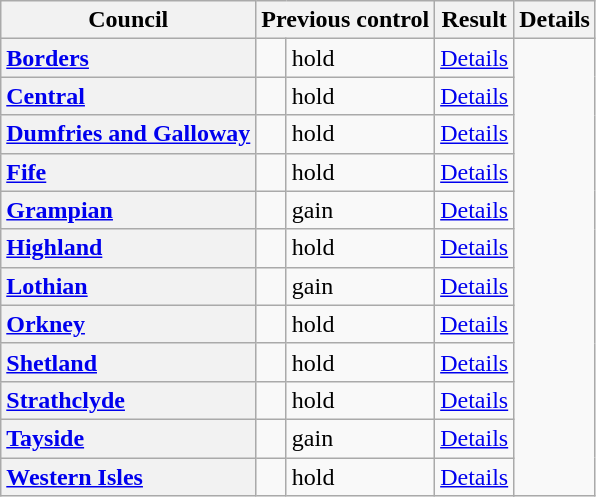<table class="wikitable sortable" border="1">
<tr>
<th scope="col">Council</th>
<th colspan=2>Previous control</th>
<th colspan=2>Result</th>
<th class="unsortable" scope="col">Details</th>
</tr>
<tr>
<th scope="row" style="text-align: left;"><a href='#'>Borders</a></th>
<td></td>
<td> hold</td>
<td><a href='#'>Details</a></td>
</tr>
<tr>
<th scope="row" style="text-align: left;"><a href='#'>Central</a></th>
<td></td>
<td> hold</td>
<td><a href='#'>Details</a></td>
</tr>
<tr>
<th scope="row" style="text-align: left;"><a href='#'>Dumfries and Galloway</a></th>
<td></td>
<td> hold</td>
<td><a href='#'>Details</a></td>
</tr>
<tr>
<th scope="row" style="text-align: left;"><a href='#'>Fife</a></th>
<td></td>
<td> hold</td>
<td><a href='#'>Details</a></td>
</tr>
<tr>
<th scope="row" style="text-align: left;"><a href='#'>Grampian</a></th>
<td></td>
<td> gain</td>
<td><a href='#'>Details</a></td>
</tr>
<tr>
<th scope="row" style="text-align: left;"><a href='#'>Highland</a></th>
<td></td>
<td> hold</td>
<td><a href='#'>Details</a></td>
</tr>
<tr>
<th scope="row" style="text-align: left;"><a href='#'>Lothian</a></th>
<td></td>
<td> gain</td>
<td><a href='#'>Details</a></td>
</tr>
<tr>
<th scope="row" style="text-align: left;"><a href='#'>Orkney</a></th>
<td></td>
<td> hold</td>
<td><a href='#'>Details</a></td>
</tr>
<tr>
<th scope="row" style="text-align: left;"><a href='#'>Shetland</a></th>
<td></td>
<td> hold</td>
<td><a href='#'>Details</a></td>
</tr>
<tr>
<th scope="row" style="text-align: left;"><a href='#'>Strathclyde</a></th>
<td></td>
<td> hold</td>
<td><a href='#'>Details</a></td>
</tr>
<tr>
<th scope="row" style="text-align: left;"><a href='#'>Tayside</a></th>
<td></td>
<td> gain</td>
<td><a href='#'>Details</a></td>
</tr>
<tr>
<th scope="row" style="text-align: left;"><a href='#'>Western Isles</a></th>
<td></td>
<td> hold</td>
<td><a href='#'>Details</a></td>
</tr>
</table>
